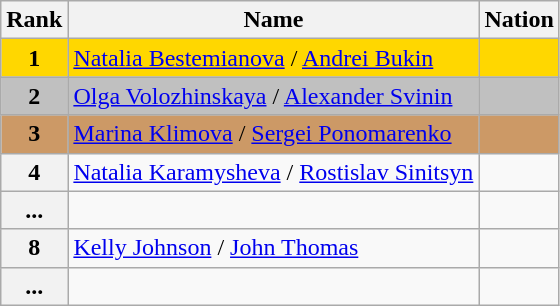<table class="wikitable">
<tr>
<th>Rank</th>
<th>Name</th>
<th>Nation</th>
</tr>
<tr bgcolor="gold">
<td align="center"><strong>1</strong></td>
<td><a href='#'>Natalia Bestemianova</a> / <a href='#'>Andrei Bukin</a></td>
<td></td>
</tr>
<tr bgcolor="silver">
<td align="center"><strong>2</strong></td>
<td><a href='#'>Olga Volozhinskaya</a> / <a href='#'>Alexander Svinin</a></td>
<td></td>
</tr>
<tr bgcolor="cc9966">
<td align="center"><strong>3</strong></td>
<td><a href='#'>Marina Klimova</a> / <a href='#'>Sergei Ponomarenko</a></td>
<td></td>
</tr>
<tr>
<th>4</th>
<td><a href='#'>Natalia Karamysheva</a> / <a href='#'>Rostislav Sinitsyn</a></td>
<td></td>
</tr>
<tr>
<th>...</th>
<td></td>
<td></td>
</tr>
<tr>
<th>8</th>
<td><a href='#'>Kelly Johnson</a> / <a href='#'>John Thomas</a></td>
<td></td>
</tr>
<tr>
<th>...</th>
<td></td>
<td></td>
</tr>
</table>
